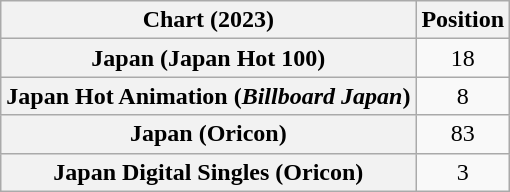<table class="wikitable sortable plainrowheaders" style="text-align:center">
<tr>
<th scope="col">Chart (2023)</th>
<th scope="col">Position</th>
</tr>
<tr>
<th scope="row">Japan (Japan Hot 100)</th>
<td>18</td>
</tr>
<tr>
<th scope="row">Japan Hot Animation (<em>Billboard Japan</em>)</th>
<td>8</td>
</tr>
<tr>
<th scope="row">Japan (Oricon)<br></th>
<td>83</td>
</tr>
<tr>
<th scope="row">Japan Digital Singles (Oricon)</th>
<td>3</td>
</tr>
</table>
